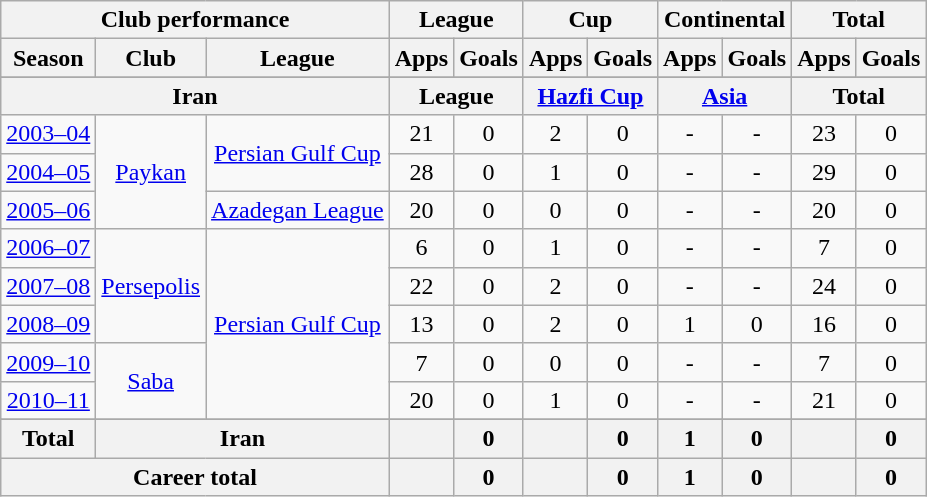<table class="wikitable" style="text-align:center">
<tr>
<th colspan=3>Club performance</th>
<th colspan=2>League</th>
<th colspan=2>Cup</th>
<th colspan=2>Continental</th>
<th colspan=2>Total</th>
</tr>
<tr>
<th>Season</th>
<th>Club</th>
<th>League</th>
<th>Apps</th>
<th>Goals</th>
<th>Apps</th>
<th>Goals</th>
<th>Apps</th>
<th>Goals</th>
<th>Apps</th>
<th>Goals</th>
</tr>
<tr>
</tr>
<tr>
<th colspan=3>Iran</th>
<th colspan=2>League</th>
<th colspan=2><a href='#'>Hazfi Cup</a></th>
<th colspan=2><a href='#'>Asia</a></th>
<th colspan=2>Total</th>
</tr>
<tr>
<td><a href='#'>2003–04</a></td>
<td rowspan="3"><a href='#'>Paykan</a></td>
<td rowspan="2"><a href='#'>Persian Gulf Cup</a></td>
<td>21</td>
<td>0</td>
<td>2</td>
<td>0</td>
<td>-</td>
<td>-</td>
<td>23</td>
<td>0</td>
</tr>
<tr>
<td><a href='#'>2004–05</a></td>
<td>28</td>
<td>0</td>
<td>1</td>
<td>0</td>
<td>-</td>
<td>-</td>
<td>29</td>
<td>0</td>
</tr>
<tr>
<td><a href='#'>2005–06</a></td>
<td rowspan="1"><a href='#'>Azadegan League</a></td>
<td>20</td>
<td>0</td>
<td>0</td>
<td>0</td>
<td>-</td>
<td>-</td>
<td>20</td>
<td>0</td>
</tr>
<tr>
<td><a href='#'>2006–07</a></td>
<td rowspan="3"><a href='#'>Persepolis</a></td>
<td rowspan="5"><a href='#'>Persian Gulf Cup</a></td>
<td>6</td>
<td>0</td>
<td>1</td>
<td>0</td>
<td>-</td>
<td>-</td>
<td>7</td>
<td>0</td>
</tr>
<tr>
<td><a href='#'>2007–08</a></td>
<td>22</td>
<td>0</td>
<td>2</td>
<td>0</td>
<td>-</td>
<td>-</td>
<td>24</td>
<td>0</td>
</tr>
<tr>
<td><a href='#'>2008–09</a></td>
<td>13</td>
<td>0</td>
<td>2</td>
<td>0</td>
<td>1</td>
<td>0</td>
<td>16</td>
<td>0</td>
</tr>
<tr>
<td><a href='#'>2009–10</a></td>
<td rowspan="2"><a href='#'>Saba</a></td>
<td>7</td>
<td>0</td>
<td>0</td>
<td>0</td>
<td>-</td>
<td>-</td>
<td>7</td>
<td>0</td>
</tr>
<tr>
<td><a href='#'>2010–11</a></td>
<td>20</td>
<td>0</td>
<td>1</td>
<td>0</td>
<td>-</td>
<td>-</td>
<td>21</td>
<td>0</td>
</tr>
<tr>
</tr>
<tr>
<th rowspan=1>Total</th>
<th colspan=2>Iran</th>
<th></th>
<th>0</th>
<th></th>
<th>0</th>
<th>1</th>
<th>0</th>
<th></th>
<th>0</th>
</tr>
<tr>
<th colspan=3>Career total</th>
<th></th>
<th>0</th>
<th></th>
<th>0</th>
<th>1</th>
<th>0</th>
<th></th>
<th>0</th>
</tr>
</table>
